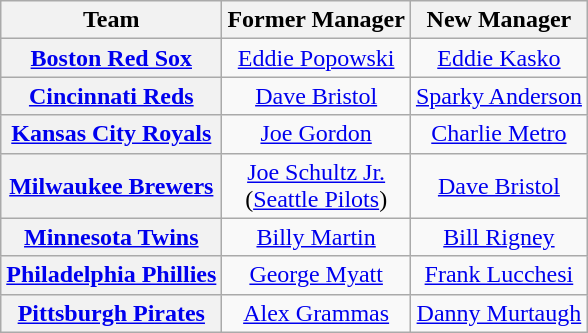<table class="wikitable plainrowheaders" style="text-align:center;">
<tr>
<th>Team</th>
<th>Former Manager</th>
<th>New Manager</th>
</tr>
<tr>
<th scope="row" style="text-align:center;"><a href='#'>Boston Red Sox</a></th>
<td><a href='#'>Eddie Popowski</a></td>
<td><a href='#'>Eddie Kasko</a></td>
</tr>
<tr>
<th scope="row" style="text-align:center;"><a href='#'>Cincinnati Reds</a></th>
<td><a href='#'>Dave Bristol</a></td>
<td><a href='#'>Sparky Anderson</a></td>
</tr>
<tr>
<th scope="row" style="text-align:center;"><a href='#'>Kansas City Royals</a></th>
<td><a href='#'>Joe Gordon</a></td>
<td><a href='#'>Charlie Metro</a></td>
</tr>
<tr>
<th scope="row" style="text-align:center;"><a href='#'>Milwaukee Brewers</a></th>
<td><a href='#'>Joe Schultz Jr.</a><br>(<a href='#'>Seattle Pilots</a>)</td>
<td><a href='#'>Dave Bristol</a></td>
</tr>
<tr>
<th scope="row" style="text-align:center;"><a href='#'>Minnesota Twins</a></th>
<td><a href='#'>Billy Martin</a></td>
<td><a href='#'>Bill Rigney</a></td>
</tr>
<tr>
<th scope="row" style="text-align:center;"><a href='#'>Philadelphia Phillies</a></th>
<td><a href='#'>George Myatt</a></td>
<td><a href='#'>Frank Lucchesi</a></td>
</tr>
<tr>
<th scope="row" style="text-align:center;"><a href='#'>Pittsburgh Pirates</a></th>
<td><a href='#'>Alex Grammas</a></td>
<td><a href='#'>Danny Murtaugh</a></td>
</tr>
</table>
